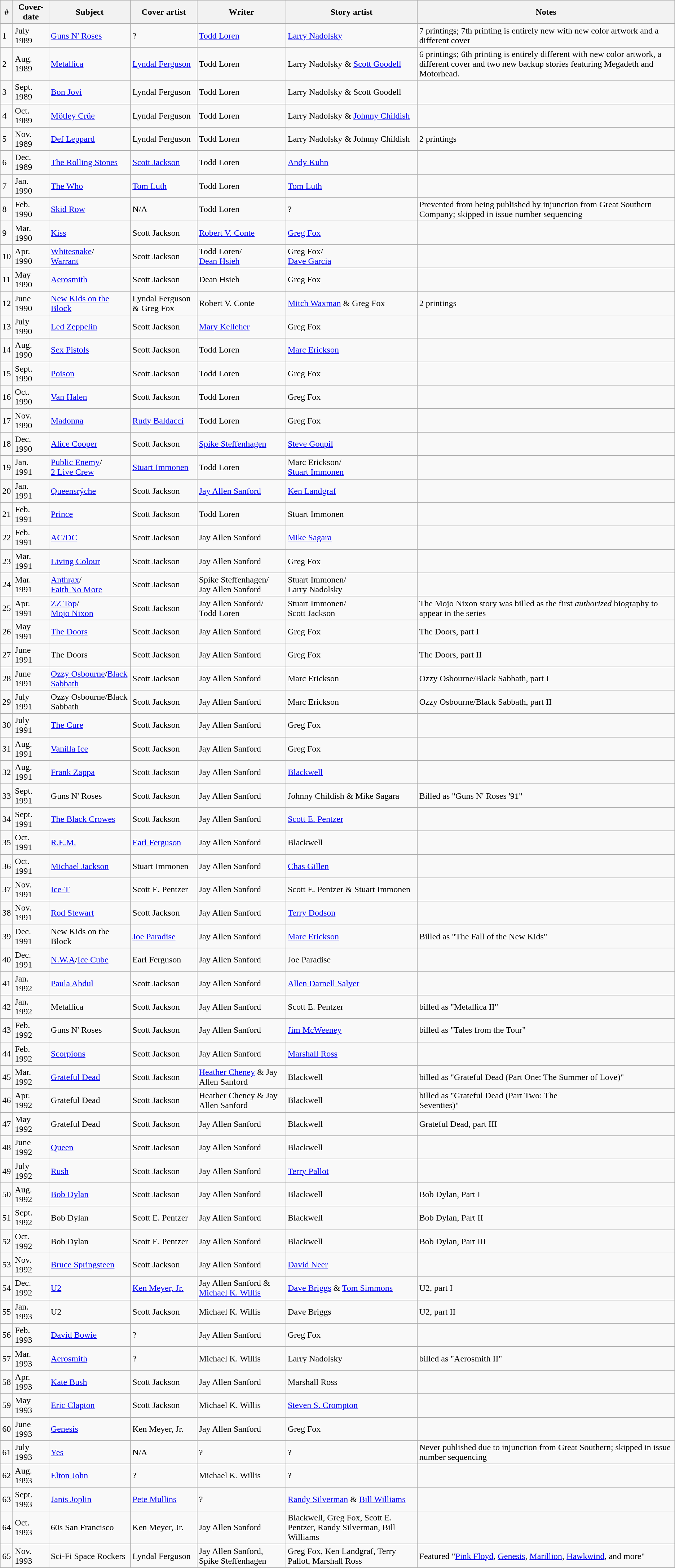<table class="wikitable sortable">
<tr>
<th>#</th>
<th>Cover-date</th>
<th>Subject</th>
<th>Cover artist</th>
<th>Writer</th>
<th>Story artist</th>
<th>Notes</th>
</tr>
<tr>
<td>1</td>
<td>July 1989</td>
<td><a href='#'>Guns N' Roses</a></td>
<td>?</td>
<td><a href='#'>Todd Loren</a></td>
<td><a href='#'>Larry Nadolsky</a></td>
<td>7 printings; 7th printing is entirely new with new color artwork and a different cover</td>
</tr>
<tr>
<td>2</td>
<td>Aug. 1989</td>
<td><a href='#'>Metallica</a></td>
<td><a href='#'>Lyndal Ferguson</a></td>
<td>Todd Loren</td>
<td>Larry Nadolsky & <a href='#'>Scott Goodell</a></td>
<td>6 printings; 6th printing is entirely different with new color artwork, a different cover and two new backup stories featuring Megadeth and Motorhead.</td>
</tr>
<tr>
<td>3</td>
<td>Sept. 1989</td>
<td><a href='#'>Bon Jovi</a></td>
<td>Lyndal Ferguson</td>
<td>Todd Loren</td>
<td>Larry Nadolsky & Scott Goodell</td>
<td></td>
</tr>
<tr>
<td>4</td>
<td>Oct. 1989</td>
<td><a href='#'>Mötley Crüe</a></td>
<td>Lyndal Ferguson</td>
<td>Todd Loren</td>
<td>Larry Nadolsky & <a href='#'>Johnny Childish</a></td>
<td></td>
</tr>
<tr>
<td>5</td>
<td>Nov. 1989</td>
<td><a href='#'>Def Leppard</a></td>
<td>Lyndal Ferguson</td>
<td>Todd Loren</td>
<td>Larry Nadolsky & Johnny Childish</td>
<td>2 printings</td>
</tr>
<tr>
<td>6</td>
<td>Dec. 1989</td>
<td><a href='#'>The Rolling Stones</a></td>
<td><a href='#'>Scott Jackson</a></td>
<td>Todd Loren</td>
<td><a href='#'>Andy Kuhn</a></td>
<td></td>
</tr>
<tr>
<td>7</td>
<td>Jan. 1990</td>
<td><a href='#'>The Who</a></td>
<td><a href='#'>Tom Luth</a></td>
<td>Todd Loren</td>
<td><a href='#'>Tom Luth</a></td>
<td></td>
</tr>
<tr>
<td>8</td>
<td>Feb. 1990</td>
<td><a href='#'>Skid Row</a></td>
<td>N/A</td>
<td>Todd Loren</td>
<td>?</td>
<td>Prevented from being published by injunction from Great Southern Company; skipped in issue number sequencing</td>
</tr>
<tr>
<td>9</td>
<td>Mar. 1990</td>
<td><a href='#'>Kiss</a></td>
<td>Scott Jackson</td>
<td><a href='#'>Robert V. Conte</a></td>
<td><a href='#'>Greg Fox</a></td>
<td></td>
</tr>
<tr>
<td>10</td>
<td>Apr. 1990</td>
<td><a href='#'>Whitesnake</a>/<br><a href='#'>Warrant</a></td>
<td>Scott Jackson</td>
<td>Todd Loren/<br><a href='#'>Dean Hsieh</a></td>
<td>Greg Fox/<br> <a href='#'>Dave Garcia</a></td>
<td></td>
</tr>
<tr>
<td>11</td>
<td>May 1990</td>
<td><a href='#'>Aerosmith</a></td>
<td>Scott Jackson</td>
<td>Dean Hsieh</td>
<td>Greg Fox</td>
<td></td>
</tr>
<tr>
<td>12</td>
<td>June 1990</td>
<td><a href='#'>New Kids on the Block</a></td>
<td>Lyndal Ferguson & Greg Fox</td>
<td>Robert V. Conte</td>
<td><a href='#'>Mitch Waxman</a> & Greg Fox</td>
<td>2 printings</td>
</tr>
<tr>
<td>13</td>
<td>July 1990</td>
<td><a href='#'>Led Zeppelin</a></td>
<td>Scott Jackson</td>
<td><a href='#'>Mary Kelleher</a></td>
<td>Greg Fox</td>
<td></td>
</tr>
<tr>
<td>14</td>
<td>Aug. 1990</td>
<td><a href='#'>Sex Pistols</a></td>
<td>Scott Jackson</td>
<td>Todd Loren</td>
<td><a href='#'>Marc Erickson</a></td>
<td></td>
</tr>
<tr>
<td>15</td>
<td>Sept. 1990</td>
<td><a href='#'>Poison</a></td>
<td>Scott Jackson</td>
<td>Todd Loren</td>
<td>Greg Fox</td>
<td></td>
</tr>
<tr>
<td>16</td>
<td>Oct. 1990</td>
<td><a href='#'>Van Halen</a></td>
<td>Scott Jackson</td>
<td>Todd Loren</td>
<td>Greg Fox</td>
<td></td>
</tr>
<tr>
<td>17</td>
<td>Nov. 1990</td>
<td><a href='#'>Madonna</a></td>
<td><a href='#'>Rudy Baldacci</a></td>
<td>Todd Loren</td>
<td>Greg Fox</td>
<td></td>
</tr>
<tr>
<td>18</td>
<td>Dec. 1990</td>
<td><a href='#'>Alice Cooper</a></td>
<td>Scott Jackson</td>
<td><a href='#'>Spike Steffenhagen</a></td>
<td><a href='#'>Steve Goupil</a></td>
<td></td>
</tr>
<tr>
<td>19</td>
<td>Jan. 1991</td>
<td><a href='#'>Public Enemy</a>/<br><a href='#'>2 Live Crew</a></td>
<td><a href='#'>Stuart Immonen</a></td>
<td>Todd Loren</td>
<td>Marc Erickson/<br><a href='#'>Stuart Immonen</a></td>
<td></td>
</tr>
<tr>
<td>20</td>
<td>Jan. 1991</td>
<td><a href='#'>Queensrÿche</a></td>
<td>Scott Jackson</td>
<td><a href='#'>Jay Allen Sanford</a></td>
<td><a href='#'>Ken Landgraf</a></td>
<td></td>
</tr>
<tr>
<td>21</td>
<td>Feb. 1991</td>
<td><a href='#'>Prince</a></td>
<td>Scott Jackson</td>
<td>Todd Loren</td>
<td>Stuart Immonen</td>
<td></td>
</tr>
<tr>
<td>22</td>
<td>Feb. 1991</td>
<td><a href='#'>AC/DC</a></td>
<td>Scott Jackson</td>
<td>Jay Allen Sanford</td>
<td><a href='#'>Mike Sagara</a></td>
<td></td>
</tr>
<tr>
<td>23</td>
<td>Mar. 1991</td>
<td><a href='#'>Living Colour</a></td>
<td>Scott Jackson</td>
<td>Jay Allen Sanford</td>
<td>Greg Fox</td>
<td></td>
</tr>
<tr>
<td>24</td>
<td>Mar. 1991</td>
<td><a href='#'>Anthrax</a>/<br><a href='#'>Faith No More</a></td>
<td>Scott Jackson</td>
<td>Spike Steffenhagen/<br>Jay Allen Sanford</td>
<td>Stuart Immonen/<br>Larry Nadolsky</td>
<td></td>
</tr>
<tr>
<td>25</td>
<td>Apr. 1991</td>
<td><a href='#'>ZZ Top</a>/<br><a href='#'>Mojo Nixon</a></td>
<td>Scott Jackson</td>
<td>Jay Allen Sanford/<br>Todd Loren</td>
<td>Stuart Immonen/<br>Scott Jackson</td>
<td>The Mojo Nixon story was billed as the first <em>authorized</em> biography to appear in the series</td>
</tr>
<tr>
<td>26</td>
<td>May 1991</td>
<td><a href='#'>The Doors</a></td>
<td>Scott Jackson</td>
<td>Jay Allen Sanford</td>
<td>Greg Fox</td>
<td>The Doors, part I</td>
</tr>
<tr>
<td>27</td>
<td>June 1991</td>
<td>The Doors</td>
<td>Scott Jackson</td>
<td>Jay Allen Sanford</td>
<td>Greg Fox</td>
<td>The Doors, part II</td>
</tr>
<tr>
<td>28</td>
<td>June 1991</td>
<td><a href='#'>Ozzy Osbourne</a>/<a href='#'>Black Sabbath</a></td>
<td>Scott Jackson</td>
<td>Jay Allen Sanford</td>
<td>Marc Erickson</td>
<td>Ozzy Osbourne/Black Sabbath, part I</td>
</tr>
<tr>
<td>29</td>
<td>July 1991</td>
<td>Ozzy Osbourne/Black Sabbath</td>
<td>Scott Jackson</td>
<td>Jay Allen Sanford</td>
<td>Marc Erickson</td>
<td>Ozzy Osbourne/Black Sabbath, part II</td>
</tr>
<tr>
<td>30</td>
<td>July 1991</td>
<td><a href='#'>The Cure</a></td>
<td>Scott Jackson</td>
<td>Jay Allen Sanford</td>
<td>Greg Fox</td>
<td></td>
</tr>
<tr>
<td>31</td>
<td>Aug. 1991</td>
<td><a href='#'>Vanilla Ice</a></td>
<td>Scott Jackson</td>
<td>Jay Allen Sanford</td>
<td>Greg Fox</td>
<td></td>
</tr>
<tr>
<td>32</td>
<td>Aug. 1991</td>
<td><a href='#'>Frank Zappa</a></td>
<td>Scott Jackson</td>
<td>Jay Allen Sanford</td>
<td><a href='#'>Blackwell</a></td>
<td></td>
</tr>
<tr>
<td>33</td>
<td>Sept. 1991</td>
<td>Guns N' Roses</td>
<td>Scott Jackson</td>
<td>Jay Allen Sanford</td>
<td>Johnny Childish & Mike Sagara</td>
<td>Billed as "Guns N' Roses '91"</td>
</tr>
<tr>
<td>34</td>
<td>Sept. 1991</td>
<td><a href='#'>The Black Crowes</a></td>
<td>Scott Jackson</td>
<td>Jay Allen Sanford</td>
<td><a href='#'>Scott E. Pentzer</a></td>
<td></td>
</tr>
<tr>
<td>35</td>
<td>Oct. 1991</td>
<td><a href='#'>R.E.M.</a></td>
<td><a href='#'>Earl Ferguson</a></td>
<td>Jay Allen Sanford</td>
<td>Blackwell</td>
<td></td>
</tr>
<tr>
<td>36</td>
<td>Oct. 1991</td>
<td><a href='#'>Michael Jackson</a></td>
<td>Stuart Immonen</td>
<td>Jay Allen Sanford</td>
<td><a href='#'>Chas Gillen</a></td>
<td></td>
</tr>
<tr>
<td>37</td>
<td>Nov. 1991</td>
<td><a href='#'>Ice-T</a></td>
<td>Scott E. Pentzer</td>
<td>Jay Allen Sanford</td>
<td>Scott E. Pentzer & Stuart Immonen</td>
<td></td>
</tr>
<tr>
<td>38</td>
<td>Nov. 1991</td>
<td><a href='#'>Rod Stewart</a></td>
<td>Scott Jackson</td>
<td>Jay Allen Sanford</td>
<td><a href='#'>Terry Dodson</a></td>
<td></td>
</tr>
<tr>
<td>39</td>
<td>Dec. 1991</td>
<td>New Kids on the Block</td>
<td><a href='#'>Joe Paradise</a></td>
<td>Jay Allen Sanford</td>
<td><a href='#'>Marc Erickson</a></td>
<td>Billed as "The Fall of the New Kids"</td>
</tr>
<tr>
<td>40</td>
<td>Dec. 1991</td>
<td><a href='#'>N.W.A</a>/<a href='#'>Ice Cube</a></td>
<td>Earl Ferguson</td>
<td>Jay Allen Sanford</td>
<td>Joe Paradise</td>
<td></td>
</tr>
<tr>
<td>41</td>
<td>Jan. 1992</td>
<td><a href='#'>Paula Abdul</a></td>
<td>Scott Jackson</td>
<td>Jay Allen Sanford</td>
<td><a href='#'>Allen Darnell Salyer</a></td>
<td></td>
</tr>
<tr>
<td>42</td>
<td>Jan. 1992</td>
<td>Metallica</td>
<td>Scott Jackson</td>
<td>Jay Allen Sanford</td>
<td>Scott E. Pentzer</td>
<td>billed as "Metallica II"</td>
</tr>
<tr>
<td>43</td>
<td>Feb. 1992</td>
<td>Guns N' Roses</td>
<td>Scott Jackson</td>
<td>Jay Allen Sanford</td>
<td><a href='#'>Jim McWeeney</a></td>
<td>billed as "Tales from the Tour"</td>
</tr>
<tr>
<td>44</td>
<td>Feb. 1992</td>
<td><a href='#'>Scorpions</a></td>
<td>Scott Jackson</td>
<td>Jay Allen Sanford</td>
<td><a href='#'>Marshall Ross</a></td>
<td></td>
</tr>
<tr>
<td>45</td>
<td>Mar. 1992</td>
<td><a href='#'>Grateful Dead</a></td>
<td>Scott Jackson</td>
<td><a href='#'>Heather Cheney</a> & Jay Allen Sanford</td>
<td>Blackwell</td>
<td>billed as "Grateful Dead (Part One: The Summer of Love)"</td>
</tr>
<tr>
<td>46</td>
<td>Apr. 1992</td>
<td>Grateful Dead</td>
<td>Scott Jackson</td>
<td>Heather Cheney & Jay Allen Sanford</td>
<td>Blackwell</td>
<td>billed as "Grateful Dead (Part Two: The<br>Seventies)"</td>
</tr>
<tr>
<td>47</td>
<td>May 1992</td>
<td>Grateful Dead</td>
<td>Scott Jackson</td>
<td>Jay Allen Sanford</td>
<td>Blackwell</td>
<td>Grateful Dead, part III</td>
</tr>
<tr>
<td>48</td>
<td>June 1992</td>
<td><a href='#'>Queen</a></td>
<td>Scott Jackson</td>
<td>Jay Allen Sanford</td>
<td>Blackwell</td>
<td></td>
</tr>
<tr>
<td>49</td>
<td>July 1992</td>
<td><a href='#'>Rush</a></td>
<td>Scott Jackson</td>
<td>Jay Allen Sanford</td>
<td><a href='#'>Terry Pallot</a></td>
<td></td>
</tr>
<tr>
<td>50</td>
<td>Aug. 1992</td>
<td><a href='#'>Bob Dylan</a></td>
<td>Scott Jackson</td>
<td>Jay Allen Sanford</td>
<td>Blackwell</td>
<td>Bob Dylan, Part I</td>
</tr>
<tr>
<td>51</td>
<td>Sept. 1992</td>
<td>Bob Dylan</td>
<td>Scott E. Pentzer</td>
<td>Jay Allen Sanford</td>
<td>Blackwell</td>
<td>Bob Dylan, Part II</td>
</tr>
<tr>
<td>52</td>
<td>Oct. 1992</td>
<td>Bob Dylan</td>
<td>Scott E. Pentzer</td>
<td>Jay Allen Sanford</td>
<td>Blackwell</td>
<td>Bob Dylan, Part III</td>
</tr>
<tr>
<td>53</td>
<td>Nov. 1992</td>
<td><a href='#'>Bruce Springsteen</a></td>
<td>Scott Jackson</td>
<td>Jay Allen Sanford</td>
<td><a href='#'>David Neer</a></td>
<td></td>
</tr>
<tr>
<td>54</td>
<td>Dec. 1992</td>
<td><a href='#'>U2</a></td>
<td><a href='#'>Ken Meyer, Jr.</a></td>
<td>Jay Allen Sanford & <a href='#'>Michael K. Willis</a></td>
<td><a href='#'>Dave Briggs</a> & <a href='#'>Tom Simmons</a></td>
<td>U2, part I</td>
</tr>
<tr>
<td>55</td>
<td>Jan. 1993</td>
<td>U2</td>
<td>Scott Jackson</td>
<td>Michael K. Willis</td>
<td>Dave Briggs</td>
<td>U2, part II</td>
</tr>
<tr>
<td>56</td>
<td>Feb. 1993</td>
<td><a href='#'>David Bowie</a></td>
<td>?</td>
<td>Jay Allen Sanford</td>
<td>Greg Fox</td>
<td></td>
</tr>
<tr>
<td>57</td>
<td>Mar. 1993</td>
<td><a href='#'>Aerosmith</a></td>
<td>?</td>
<td>Michael K. Willis</td>
<td>Larry Nadolsky</td>
<td>billed as "Aerosmith II"</td>
</tr>
<tr>
<td>58</td>
<td>Apr. 1993</td>
<td><a href='#'>Kate Bush</a></td>
<td>Scott Jackson</td>
<td>Jay Allen Sanford</td>
<td>Marshall Ross</td>
<td></td>
</tr>
<tr>
<td>59</td>
<td>May 1993</td>
<td><a href='#'>Eric Clapton</a></td>
<td>Scott Jackson</td>
<td>Michael K. Willis</td>
<td><a href='#'>Steven S. Crompton</a></td>
<td></td>
</tr>
<tr>
<td>60</td>
<td>June 1993</td>
<td><a href='#'>Genesis</a></td>
<td>Ken Meyer, Jr.</td>
<td>Jay Allen Sanford</td>
<td>Greg Fox</td>
<td></td>
</tr>
<tr>
<td>61</td>
<td>July 1993</td>
<td><a href='#'>Yes</a></td>
<td>N/A</td>
<td>?</td>
<td>?</td>
<td>Never published due to injunction from Great Southern; skipped in issue number sequencing</td>
</tr>
<tr>
<td>62</td>
<td>Aug. 1993</td>
<td><a href='#'>Elton John</a></td>
<td>?</td>
<td>Michael K. Willis</td>
<td>?</td>
<td></td>
</tr>
<tr>
<td>63</td>
<td>Sept. 1993</td>
<td><a href='#'>Janis Joplin</a></td>
<td><a href='#'>Pete Mullins</a></td>
<td>?</td>
<td><a href='#'>Randy Silverman</a> & <a href='#'>Bill Williams</a></td>
<td></td>
</tr>
<tr>
<td>64</td>
<td>Oct. 1993</td>
<td>60s San Francisco</td>
<td>Ken Meyer, Jr.</td>
<td>Jay Allen Sanford</td>
<td>Blackwell, Greg Fox, Scott E. Pentzer, Randy Silverman, Bill Williams</td>
<td></td>
</tr>
<tr>
<td>65</td>
<td>Nov. 1993</td>
<td>Sci-Fi Space Rockers</td>
<td>Lyndal Ferguson</td>
<td>Jay Allen Sanford, Spike Steffenhagen</td>
<td>Greg Fox, Ken Landgraf, Terry Pallot, Marshall Ross</td>
<td>Featured "<a href='#'>Pink Floyd</a>, <a href='#'>Genesis</a>, <a href='#'>Marillion</a>, <a href='#'>Hawkwind</a>, and more"</td>
</tr>
<tr>
</tr>
</table>
